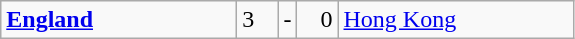<table class="wikitable">
<tr>
<td width=150> <strong><a href='#'>England</a></strong></td>
<td style="width:20px; text-align:left;">3</td>
<td>-</td>
<td style="width:20px; text-align:right;">0</td>
<td width=150> <a href='#'>Hong Kong</a></td>
</tr>
</table>
